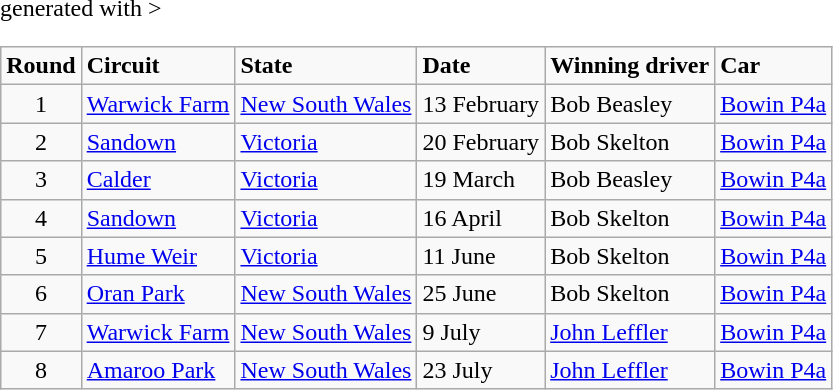<table class="wikitable" <hiddentext>generated with >
<tr style="font-weight:bold">
<td align="center">Round</td>
<td>Circuit</td>
<td>State</td>
<td>Date</td>
<td>Winning driver</td>
<td>Car</td>
</tr>
<tr>
<td align="center">1</td>
<td><a href='#'>Warwick Farm</a></td>
<td><a href='#'>New South Wales</a></td>
<td>13 February</td>
<td>Bob Beasley</td>
<td><a href='#'>Bowin P4a</a></td>
</tr>
<tr>
<td align="center">2</td>
<td><a href='#'>Sandown</a></td>
<td><a href='#'>Victoria</a></td>
<td>20 February</td>
<td>Bob Skelton</td>
<td><a href='#'>Bowin P4a</a></td>
</tr>
<tr>
<td align="center">3</td>
<td><a href='#'>Calder</a></td>
<td><a href='#'>Victoria</a></td>
<td>19 March</td>
<td>Bob Beasley</td>
<td><a href='#'>Bowin P4a</a></td>
</tr>
<tr>
<td align="center">4</td>
<td><a href='#'>Sandown</a></td>
<td><a href='#'>Victoria</a></td>
<td>16 April</td>
<td>Bob Skelton</td>
<td><a href='#'>Bowin P4a</a></td>
</tr>
<tr>
<td align="center">5</td>
<td><a href='#'>Hume Weir</a></td>
<td><a href='#'>Victoria</a></td>
<td>11 June</td>
<td>Bob Skelton</td>
<td><a href='#'>Bowin P4a</a></td>
</tr>
<tr>
<td align="center">6</td>
<td><a href='#'>Oran Park</a></td>
<td><a href='#'>New South Wales</a></td>
<td>25 June</td>
<td>Bob Skelton</td>
<td><a href='#'>Bowin P4a</a></td>
</tr>
<tr>
<td align="center">7</td>
<td><a href='#'>Warwick Farm</a></td>
<td><a href='#'>New South Wales</a></td>
<td>9 July</td>
<td><a href='#'>John Leffler</a></td>
<td><a href='#'>Bowin P4a</a></td>
</tr>
<tr>
<td align="center">8</td>
<td><a href='#'>Amaroo Park</a></td>
<td><a href='#'>New South Wales</a></td>
<td>23 July</td>
<td><a href='#'>John Leffler</a></td>
<td><a href='#'>Bowin P4a</a></td>
</tr>
</table>
